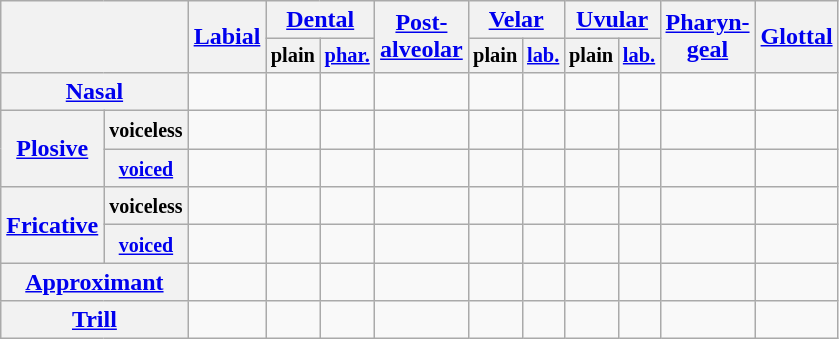<table class="wikitable" style="text-align: center;">
<tr>
<th colspan="2" rowspan="2"></th>
<th rowspan="2"><a href='#'>Labial</a></th>
<th colspan="2"><a href='#'>Dental</a></th>
<th rowspan="2"><a href='#'>Post-<br>alveolar</a></th>
<th colspan="2"><a href='#'>Velar</a></th>
<th colspan="2"><a href='#'>Uvular</a></th>
<th rowspan="2"><a href='#'>Pharyn-<br>geal</a></th>
<th rowspan="2"><a href='#'>Glottal</a></th>
</tr>
<tr style="font-size:85%">
<th>plain</th>
<th><a href='#'>phar.</a></th>
<th>plain</th>
<th><a href='#'>lab.</a></th>
<th>plain</th>
<th><a href='#'>lab.</a></th>
</tr>
<tr>
<th colspan="2"><a href='#'>Nasal</a></th>
<td></td>
<td></td>
<td></td>
<td></td>
<td></td>
<td></td>
<td></td>
<td></td>
<td></td>
<td></td>
</tr>
<tr>
<th rowspan="2"><a href='#'>Plosive</a></th>
<th><small>voiceless</small></th>
<td></td>
<td></td>
<td> </td>
<td></td>
<td></td>
<td> </td>
<td></td>
<td> </td>
<td></td>
<td></td>
</tr>
<tr>
<th><a href='#'><small>voiced</small></a></th>
<td></td>
<td></td>
<td> </td>
<td></td>
<td></td>
<td> </td>
<td></td>
<td></td>
<td></td>
<td></td>
</tr>
<tr>
<th rowspan="2"><a href='#'>Fricative</a></th>
<th><small>voiceless</small></th>
<td></td>
<td></td>
<td> </td>
<td> </td>
<td></td>
<td></td>
<td> </td>
<td> </td>
<td> </td>
<td></td>
</tr>
<tr>
<th><a href='#'><small>voiced</small></a></th>
<td></td>
<td></td>
<td> </td>
<td> </td>
<td></td>
<td></td>
<td> </td>
<td> </td>
<td> </td>
<td> </td>
</tr>
<tr>
<th colspan="2"><a href='#'>Approximant</a></th>
<td></td>
<td></td>
<td> </td>
<td> </td>
<td></td>
<td></td>
<td></td>
<td></td>
<td></td>
<td></td>
</tr>
<tr>
<th colspan="2"><a href='#'>Trill</a></th>
<td></td>
<td></td>
<td> </td>
<td></td>
<td></td>
<td></td>
<td></td>
<td></td>
<td></td>
<td></td>
</tr>
</table>
